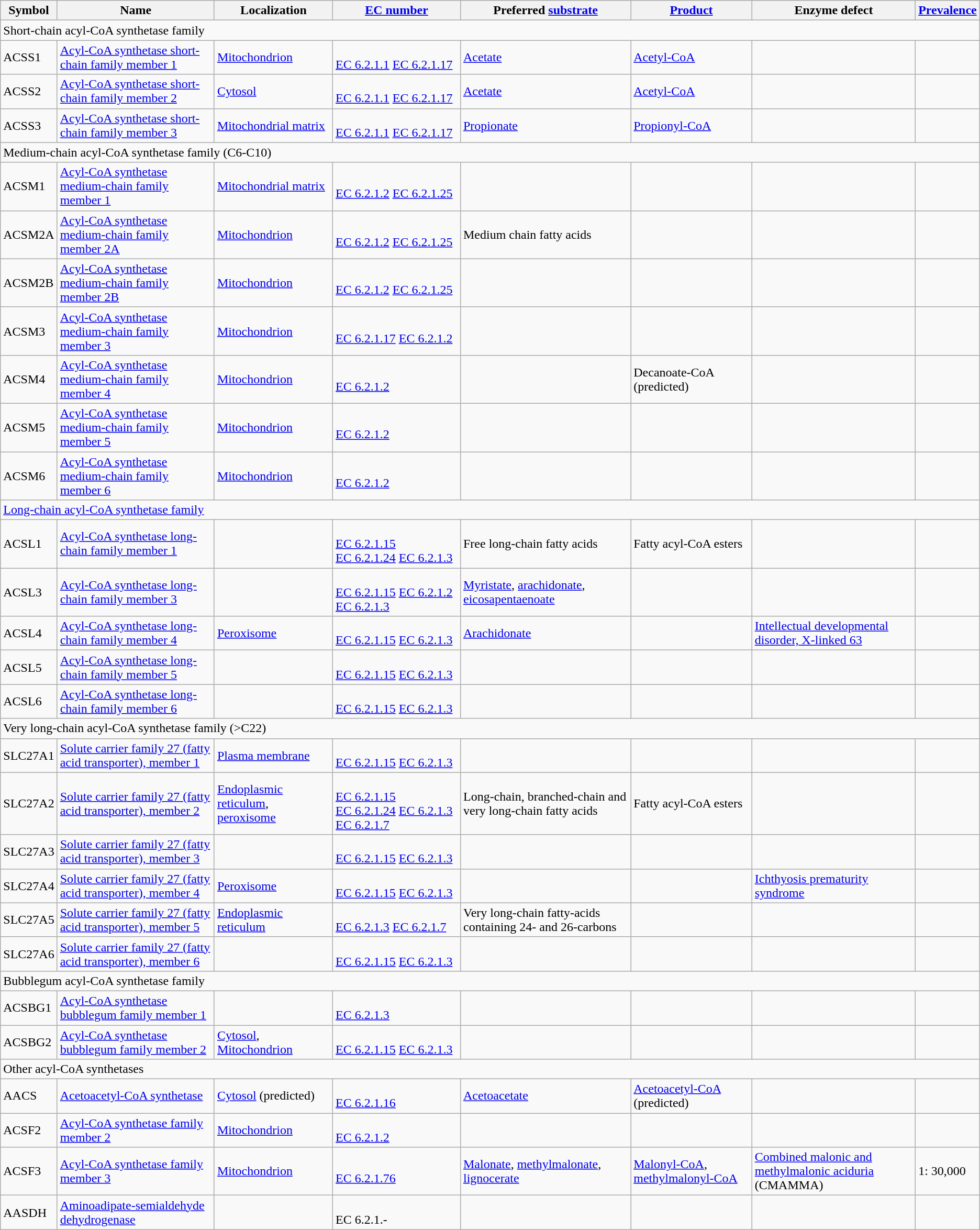<table class="wikitable">
<tr>
<th>Symbol</th>
<th>Name</th>
<th>Localization</th>
<th><a href='#'>EC number</a></th>
<th>Preferred <a href='#'>substrate</a></th>
<th><a href='#'>Product</a></th>
<th>Enzyme defect</th>
<th><a href='#'>Prevalence</a></th>
</tr>
<tr>
<td colspan="8" >Short-chain acyl-CoA synthetase family</td>
</tr>
<tr>
<td>ACSS1</td>
<td><a href='#'>Acyl-CoA synthetase short-chain family member 1</a></td>
<td><a href='#'>Mitochondrion</a></td>
<td><br><a href='#'>EC 6.2.1.1</a>
<a href='#'>EC 6.2.1.17</a></td>
<td><a href='#'>Acetate</a></td>
<td><a href='#'>Acetyl-CoA</a></td>
<td></td>
<td></td>
</tr>
<tr>
<td>ACSS2</td>
<td><a href='#'>Acyl-CoA synthetase short-chain family member 2</a></td>
<td><a href='#'>Cytosol</a></td>
<td><br><a href='#'>EC 6.2.1.1</a>
<a href='#'>EC 6.2.1.17</a></td>
<td><a href='#'>Acetate</a></td>
<td><a href='#'>Acetyl-CoA</a></td>
<td></td>
<td></td>
</tr>
<tr>
<td>ACSS3</td>
<td><a href='#'>Acyl-CoA synthetase short-chain family member 3</a></td>
<td><a href='#'>Mitochondrial matrix</a></td>
<td><br><a href='#'>EC 6.2.1.1</a>
<a href='#'>EC 6.2.1.17</a></td>
<td><a href='#'>Propionate</a></td>
<td><a href='#'>Propionyl-CoA</a></td>
<td></td>
<td></td>
</tr>
<tr>
<td colspan="8" >Medium-chain acyl-CoA synthetase family (C6-C10)</td>
</tr>
<tr>
<td>ACSM1</td>
<td><a href='#'>Acyl-CoA synthetase medium-chain family member 1</a></td>
<td><a href='#'>Mitochondrial matrix</a></td>
<td><br><a href='#'>EC 6.2.1.2</a>
<a href='#'>EC 6.2.1.25</a></td>
<td></td>
<td></td>
<td></td>
<td></td>
</tr>
<tr>
<td>ACSM2A</td>
<td><a href='#'>Acyl-CoA synthetase medium-chain family member 2A</a></td>
<td><a href='#'>Mitochondrion</a></td>
<td><br><a href='#'>EC 6.2.1.2</a>
<a href='#'>EC 6.2.1.25</a></td>
<td>Medium chain fatty acids</td>
<td></td>
<td></td>
<td></td>
</tr>
<tr>
<td>ACSM2B</td>
<td><a href='#'>Acyl-CoA synthetase medium-chain family member 2B</a></td>
<td><a href='#'>Mitochondrion</a></td>
<td><br><a href='#'>EC 6.2.1.2</a>
<a href='#'>EC 6.2.1.25</a></td>
<td></td>
<td></td>
<td></td>
<td></td>
</tr>
<tr>
<td>ACSM3</td>
<td><a href='#'>Acyl-CoA synthetase medium-chain family member 3</a></td>
<td><a href='#'>Mitochondrion</a></td>
<td><br><a href='#'>EC 6.2.1.17</a>
<a href='#'>EC 6.2.1.2</a></td>
<td></td>
<td></td>
<td></td>
<td></td>
</tr>
<tr>
<td>ACSM4</td>
<td><a href='#'>Acyl-CoA synthetase medium-chain family member 4</a></td>
<td><a href='#'>Mitochondrion</a></td>
<td><br><a href='#'>EC 6.2.1.2</a></td>
<td></td>
<td>Decanoate-CoA (predicted)</td>
<td></td>
<td></td>
</tr>
<tr>
<td>ACSM5</td>
<td><a href='#'>Acyl-CoA synthetase medium-chain family member 5</a></td>
<td><a href='#'>Mitochondrion</a></td>
<td><br><a href='#'>EC 6.2.1.2</a></td>
<td></td>
<td></td>
<td></td>
<td></td>
</tr>
<tr>
<td>ACSM6</td>
<td><a href='#'>Acyl-CoA synthetase medium-chain family member 6</a></td>
<td><a href='#'>Mitochondrion</a></td>
<td><br><a href='#'>EC 6.2.1.2</a></td>
<td></td>
<td></td>
<td></td>
<td></td>
</tr>
<tr>
<td colspan="8" ><a href='#'>Long-chain acyl-CoA synthetase family</a></td>
</tr>
<tr>
<td>ACSL1</td>
<td><a href='#'>Acyl-CoA synthetase long-chain family member 1</a></td>
<td></td>
<td><br><a href='#'>EC 6.2.1.15</a>
<a href='#'>EC 6.2.1.24</a>
<a href='#'>EC 6.2.1.3</a></td>
<td>Free long-chain fatty acids</td>
<td>Fatty acyl-CoA esters</td>
<td></td>
<td></td>
</tr>
<tr>
<td>ACSL3</td>
<td><a href='#'>Acyl-CoA synthetase long-chain family member 3</a></td>
<td></td>
<td><br><a href='#'>EC 6.2.1.15</a>
<a href='#'>EC 6.2.1.2</a>
<a href='#'>EC 6.2.1.3</a></td>
<td><a href='#'>Myristate</a>, <a href='#'>arachidonate</a>, <a href='#'>eicosapentaenoate</a></td>
<td></td>
<td></td>
<td></td>
</tr>
<tr>
<td>ACSL4</td>
<td><a href='#'>Acyl-CoA synthetase long-chain family member 4</a></td>
<td><a href='#'>Peroxisome</a></td>
<td><br><a href='#'>EC 6.2.1.15</a>
<a href='#'>EC 6.2.1.3</a></td>
<td><a href='#'>Arachidonate</a></td>
<td></td>
<td><a href='#'>Intellectual developmental disorder, X-linked 63</a></td>
<td></td>
</tr>
<tr>
<td>ACSL5</td>
<td><a href='#'>Acyl-CoA synthetase long-chain family member 5</a></td>
<td></td>
<td><br><a href='#'>EC 6.2.1.15</a>
<a href='#'>EC 6.2.1.3</a></td>
<td></td>
<td></td>
<td></td>
<td></td>
</tr>
<tr>
<td>ACSL6</td>
<td><a href='#'>Acyl-CoA synthetase long-chain family member 6</a></td>
<td></td>
<td><br><a href='#'>EC 6.2.1.15</a>
<a href='#'>EC 6.2.1.3</a></td>
<td></td>
<td></td>
<td></td>
<td></td>
</tr>
<tr>
<td colspan="8" >Very long-chain acyl-CoA synthetase family (>C22)</td>
</tr>
<tr>
<td>SLC27A1</td>
<td><a href='#'>Solute carrier family 27 (fatty acid transporter), member 1</a></td>
<td><a href='#'>Plasma membrane</a></td>
<td><br><a href='#'>EC 6.2.1.15</a>
<a href='#'>EC 6.2.1.3</a></td>
<td></td>
<td></td>
<td></td>
<td></td>
</tr>
<tr>
<td>SLC27A2</td>
<td><a href='#'>Solute carrier family 27 (fatty acid transporter), member 2</a></td>
<td><a href='#'>Endoplasmic reticulum</a>, <a href='#'>peroxisome</a></td>
<td><br><a href='#'>EC 6.2.1.15</a>
<a href='#'>EC 6.2.1.24</a>
<a href='#'>EC 6.2.1.3</a>
<a href='#'>EC 6.2.1.7</a></td>
<td>Long-chain, branched-chain and very long-chain fatty acids</td>
<td>Fatty acyl-CoA esters</td>
<td></td>
<td></td>
</tr>
<tr>
<td>SLC27A3</td>
<td><a href='#'>Solute carrier family 27 (fatty acid transporter), member 3</a></td>
<td></td>
<td><br><a href='#'>EC 6.2.1.15</a>
<a href='#'>EC 6.2.1.3</a></td>
<td></td>
<td></td>
<td></td>
<td></td>
</tr>
<tr>
<td>SLC27A4</td>
<td><a href='#'>Solute carrier family 27 (fatty acid transporter), member 4</a></td>
<td><a href='#'>Peroxisome</a></td>
<td><br><a href='#'>EC 6.2.1.15</a>
<a href='#'>EC 6.2.1.3</a></td>
<td></td>
<td></td>
<td><a href='#'>Ichthyosis prematurity syndrome</a></td>
<td></td>
</tr>
<tr>
<td>SLC27A5</td>
<td><a href='#'>Solute carrier family 27 (fatty acid transporter), member 5</a></td>
<td><a href='#'>Endoplasmic reticulum</a></td>
<td><br><a href='#'>EC 6.2.1.3</a>
<a href='#'>EC 6.2.1.7</a></td>
<td>Very long-chain fatty-acids containing 24- and 26-carbons</td>
<td></td>
<td></td>
<td></td>
</tr>
<tr>
<td>SLC27A6</td>
<td><a href='#'>Solute carrier family 27 (fatty acid transporter), member 6</a></td>
<td></td>
<td><br><a href='#'>EC 6.2.1.15</a>
<a href='#'>EC 6.2.1.3</a></td>
<td></td>
<td></td>
<td></td>
<td></td>
</tr>
<tr>
<td colspan="8" >Bubblegum acyl-CoA synthetase family</td>
</tr>
<tr>
<td>ACSBG1</td>
<td><a href='#'>Acyl-CoA synthetase bubblegum family member 1</a></td>
<td></td>
<td><br><a href='#'>EC 6.2.1.3</a></td>
<td></td>
<td></td>
<td></td>
<td></td>
</tr>
<tr>
<td>ACSBG2</td>
<td><a href='#'>Acyl-CoA synthetase bubblegum family member 2</a></td>
<td><a href='#'>Cytosol</a>, <a href='#'>Mitochondrion</a></td>
<td><br><a href='#'>EC 6.2.1.15</a>
<a href='#'>EC 6.2.1.3</a></td>
<td></td>
<td></td>
<td></td>
<td></td>
</tr>
<tr>
<td colspan="8" >Other acyl-CoA synthetases </td>
</tr>
<tr>
<td>AACS</td>
<td><a href='#'>Acetoacetyl-CoA synthetase</a></td>
<td><a href='#'>Cytosol</a> (predicted)</td>
<td><br><a href='#'>EC 6.2.1.16</a></td>
<td><a href='#'>Acetoacetate</a></td>
<td><a href='#'>Acetoacetyl-CoA</a> (predicted)</td>
<td></td>
<td></td>
</tr>
<tr>
<td>ACSF2</td>
<td><a href='#'>Acyl-CoA synthetase family member 2</a></td>
<td><a href='#'>Mitochondrion</a></td>
<td><br><a href='#'>EC 6.2.1.2</a></td>
<td></td>
<td></td>
<td></td>
<td></td>
</tr>
<tr>
<td>ACSF3</td>
<td><a href='#'>Acyl-CoA synthetase family member 3</a></td>
<td><a href='#'>Mitochondrion</a></td>
<td><br><a href='#'>EC 6.2.1.76</a></td>
<td><a href='#'>Malonate</a>, <a href='#'>methylmalonate</a>, <a href='#'>lignocerate</a></td>
<td><a href='#'>Malonyl-CoA</a>, <a href='#'>methylmalonyl-CoA</a></td>
<td><a href='#'>Combined malonic and methylmalonic aciduria</a> (CMAMMA)</td>
<td>1: 30,000</td>
</tr>
<tr>
<td>AASDH</td>
<td><a href='#'>Aminoadipate-semialdehyde dehydrogenase</a></td>
<td></td>
<td><br>EC 6.2.1.-</td>
<td></td>
<td></td>
<td></td>
<td></td>
</tr>
</table>
